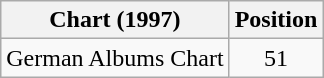<table class="wikitable sortable plainrowheaders" style="text-align:center;">
<tr>
<th scope="column">Chart (1997)</th>
<th scope="column">Position</th>
</tr>
<tr>
<td align="left">German Albums Chart</td>
<td align="center">51</td>
</tr>
</table>
